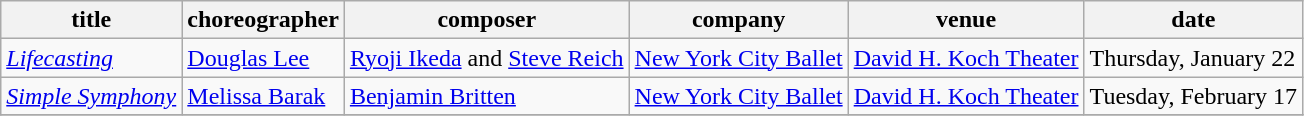<table class="wikitable sortable">
<tr>
<th>title</th>
<th>choreographer</th>
<th>composer</th>
<th>company</th>
<th>venue</th>
<th>date</th>
</tr>
<tr>
<td><em><a href='#'>Lifecasting</a></em></td>
<td><a href='#'>Douglas Lee</a></td>
<td><a href='#'>Ryoji Ikeda</a> and <a href='#'>Steve Reich</a></td>
<td><a href='#'>New York City Ballet</a></td>
<td><a href='#'>David H. Koch Theater</a></td>
<td>Thursday, January 22</td>
</tr>
<tr>
<td><em><a href='#'>Simple Symphony</a></em></td>
<td><a href='#'>Melissa Barak</a></td>
<td><a href='#'>Benjamin Britten</a></td>
<td><a href='#'>New York City Ballet</a></td>
<td><a href='#'>David H. Koch Theater</a></td>
<td>Tuesday, February 17</td>
</tr>
<tr>
</tr>
</table>
